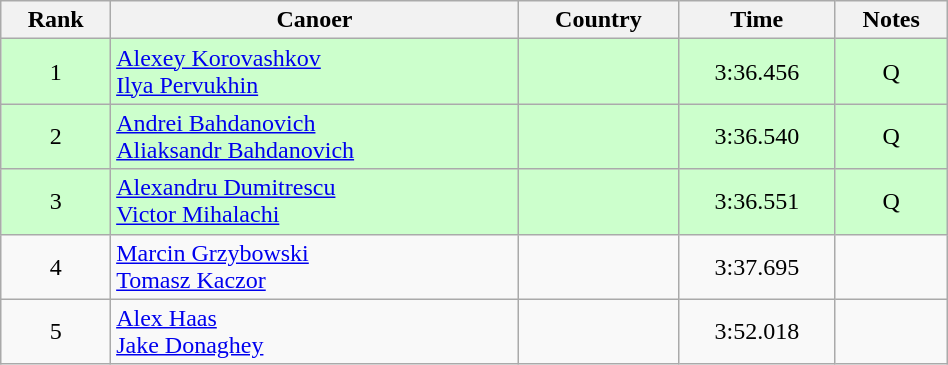<table class="wikitable" width=50% style="text-align:center;">
<tr>
<th>Rank</th>
<th>Canoer</th>
<th>Country</th>
<th>Time</th>
<th>Notes</th>
</tr>
<tr bgcolor=ccffcc>
<td>1</td>
<td align="left"><a href='#'>Alexey Korovashkov</a><br><a href='#'>Ilya Pervukhin</a></td>
<td align="left"></td>
<td>3:36.456</td>
<td>Q</td>
</tr>
<tr bgcolor=ccffcc>
<td>2</td>
<td align="left"><a href='#'>Andrei Bahdanovich</a><br><a href='#'>Aliaksandr Bahdanovich</a></td>
<td align="left"></td>
<td>3:36.540</td>
<td>Q</td>
</tr>
<tr bgcolor=ccffcc>
<td>3</td>
<td align="left"><a href='#'>Alexandru Dumitrescu</a><br><a href='#'>Victor Mihalachi</a></td>
<td align="left"></td>
<td>3:36.551</td>
<td>Q</td>
</tr>
<tr>
<td>4</td>
<td align="left"><a href='#'>Marcin Grzybowski</a><br><a href='#'>Tomasz Kaczor</a></td>
<td align="left"></td>
<td>3:37.695</td>
<td></td>
</tr>
<tr>
<td>5</td>
<td align="left"><a href='#'>Alex Haas</a><br><a href='#'>Jake Donaghey</a></td>
<td align="left"></td>
<td>3:52.018</td>
<td></td>
</tr>
</table>
